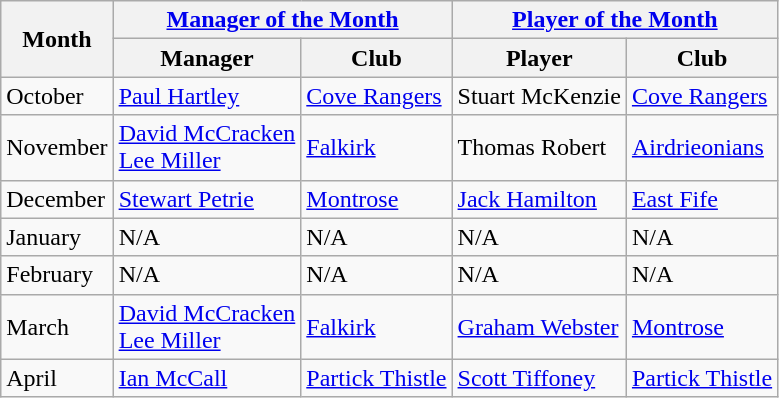<table class="wikitable">
<tr>
<th rowspan="2">Month</th>
<th colspan="2"><a href='#'>Manager of the Month</a></th>
<th colspan="2"><a href='#'>Player of the Month</a></th>
</tr>
<tr>
<th>Manager</th>
<th>Club</th>
<th>Player</th>
<th>Club</th>
</tr>
<tr>
<td>October</td>
<td> <a href='#'>Paul Hartley</a></td>
<td><a href='#'>Cove Rangers</a></td>
<td> Stuart McKenzie</td>
<td><a href='#'>Cove Rangers</a></td>
</tr>
<tr>
<td>November</td>
<td> <a href='#'>David McCracken</a> <br>  <a href='#'>Lee Miller</a></td>
<td><a href='#'>Falkirk</a></td>
<td> Thomas Robert</td>
<td><a href='#'>Airdrieonians</a></td>
</tr>
<tr>
<td>December</td>
<td> <a href='#'>Stewart Petrie</a></td>
<td><a href='#'>Montrose</a></td>
<td> <a href='#'>Jack Hamilton</a></td>
<td><a href='#'>East Fife</a></td>
</tr>
<tr>
<td>January</td>
<td>N/A</td>
<td>N/A</td>
<td>N/A</td>
<td>N/A</td>
</tr>
<tr>
<td>February</td>
<td>N/A</td>
<td>N/A</td>
<td>N/A</td>
<td>N/A</td>
</tr>
<tr>
<td>March</td>
<td> <a href='#'>David McCracken</a> <br>  <a href='#'>Lee Miller</a></td>
<td><a href='#'>Falkirk</a></td>
<td> <a href='#'>Graham Webster</a></td>
<td><a href='#'>Montrose</a></td>
</tr>
<tr>
<td>April</td>
<td> <a href='#'>Ian McCall</a></td>
<td><a href='#'>Partick Thistle</a></td>
<td> <a href='#'>Scott Tiffoney</a></td>
<td><a href='#'>Partick Thistle</a></td>
</tr>
</table>
